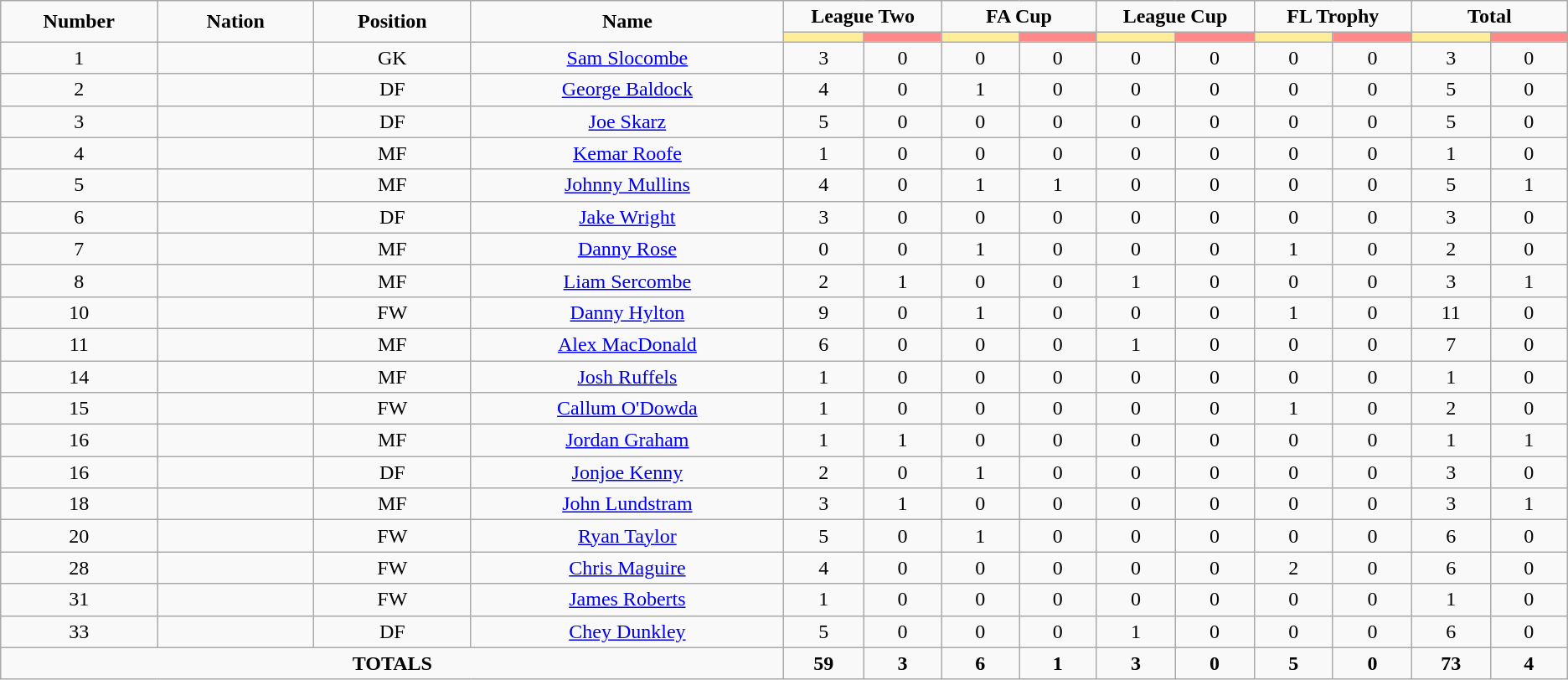<table class="wikitable" style="font-size: 100%; text-align: center;">
<tr>
<td rowspan="2" width="10%" align="center"><strong>Number</strong></td>
<td rowspan="2" width="10%" align="center"><strong>Nation</strong></td>
<td rowspan="2" width="10%" align="center"><strong>Position</strong></td>
<td rowspan="2" width="20%" align="center"><strong>Name</strong></td>
<td colspan="2" align="center"><strong>League Two</strong></td>
<td colspan="2" align="center"><strong>FA Cup</strong></td>
<td colspan="2" align="center"><strong>League Cup</strong></td>
<td colspan="2" align="center"><strong>FL Trophy</strong></td>
<td colspan="2" align="center"><strong>Total</strong></td>
</tr>
<tr>
<th width=60 style="background: #FFEE99"></th>
<th width=60 style="background: #FF8888"></th>
<th width=60 style="background: #FFEE99"></th>
<th width=60 style="background: #FF8888"></th>
<th width=60 style="background: #FFEE99"></th>
<th width=60 style="background: #FF8888"></th>
<th width=60 style="background: #FFEE99"></th>
<th width=60 style="background: #FF8888"></th>
<th width=60 style="background: #FFEE99"></th>
<th width=60 style="background: #FF8888"></th>
</tr>
<tr>
<td>1</td>
<td></td>
<td>GK</td>
<td><a href='#'>Sam Slocombe</a></td>
<td>3</td>
<td>0</td>
<td>0</td>
<td>0</td>
<td>0</td>
<td>0</td>
<td>0</td>
<td>0</td>
<td>3</td>
<td>0</td>
</tr>
<tr>
<td>2</td>
<td></td>
<td>DF</td>
<td><a href='#'>George Baldock</a></td>
<td>4</td>
<td>0</td>
<td>1</td>
<td>0</td>
<td>0</td>
<td>0</td>
<td>0</td>
<td>0</td>
<td>5</td>
<td>0</td>
</tr>
<tr>
<td>3</td>
<td></td>
<td>DF</td>
<td><a href='#'>Joe Skarz</a></td>
<td>5</td>
<td>0</td>
<td>0</td>
<td>0</td>
<td>0</td>
<td>0</td>
<td>0</td>
<td>0</td>
<td>5</td>
<td>0</td>
</tr>
<tr>
<td>4</td>
<td></td>
<td>MF</td>
<td><a href='#'>Kemar Roofe</a></td>
<td>1</td>
<td>0</td>
<td>0</td>
<td>0</td>
<td>0</td>
<td>0</td>
<td>0</td>
<td>0</td>
<td>1</td>
<td>0</td>
</tr>
<tr>
<td>5</td>
<td></td>
<td>MF</td>
<td><a href='#'>Johnny Mullins</a></td>
<td>4</td>
<td>0</td>
<td>1</td>
<td>1</td>
<td>0</td>
<td>0</td>
<td>0</td>
<td>0</td>
<td>5</td>
<td>1</td>
</tr>
<tr>
<td>6</td>
<td></td>
<td>DF</td>
<td><a href='#'>Jake Wright</a></td>
<td>3</td>
<td>0</td>
<td>0</td>
<td>0</td>
<td>0</td>
<td>0</td>
<td>0</td>
<td>0</td>
<td>3</td>
<td>0</td>
</tr>
<tr>
<td>7</td>
<td></td>
<td>MF</td>
<td><a href='#'>Danny Rose</a></td>
<td>0</td>
<td>0</td>
<td>1</td>
<td>0</td>
<td>0</td>
<td>0</td>
<td>1</td>
<td>0</td>
<td>2</td>
<td>0</td>
</tr>
<tr>
<td>8</td>
<td></td>
<td>MF</td>
<td><a href='#'>Liam Sercombe</a></td>
<td>2</td>
<td>1</td>
<td>0</td>
<td>0</td>
<td>1</td>
<td>0</td>
<td>0</td>
<td>0</td>
<td>3</td>
<td>1</td>
</tr>
<tr>
<td>10</td>
<td></td>
<td>FW</td>
<td><a href='#'>Danny Hylton</a></td>
<td>9</td>
<td>0</td>
<td>1</td>
<td>0</td>
<td>0</td>
<td>0</td>
<td>1</td>
<td>0</td>
<td>11</td>
<td>0</td>
</tr>
<tr>
<td>11</td>
<td></td>
<td>MF</td>
<td><a href='#'>Alex MacDonald</a></td>
<td>6</td>
<td>0</td>
<td>0</td>
<td>0</td>
<td>1</td>
<td>0</td>
<td>0</td>
<td>0</td>
<td>7</td>
<td>0</td>
</tr>
<tr>
<td>14</td>
<td></td>
<td>MF</td>
<td><a href='#'>Josh Ruffels</a></td>
<td>1</td>
<td>0</td>
<td>0</td>
<td>0</td>
<td>0</td>
<td>0</td>
<td>0</td>
<td>0</td>
<td>1</td>
<td>0</td>
</tr>
<tr>
<td>15</td>
<td></td>
<td>FW</td>
<td><a href='#'>Callum O'Dowda</a></td>
<td>1</td>
<td>0</td>
<td>0</td>
<td>0</td>
<td>0</td>
<td>0</td>
<td>1</td>
<td>0</td>
<td>2</td>
<td>0</td>
</tr>
<tr>
<td>16</td>
<td></td>
<td>MF</td>
<td><a href='#'>Jordan Graham</a></td>
<td>1</td>
<td>1</td>
<td>0</td>
<td>0</td>
<td>0</td>
<td>0</td>
<td>0</td>
<td>0</td>
<td>1</td>
<td>1</td>
</tr>
<tr>
<td>16</td>
<td></td>
<td>DF</td>
<td><a href='#'>Jonjoe Kenny</a></td>
<td>2</td>
<td>0</td>
<td>1</td>
<td>0</td>
<td>0</td>
<td>0</td>
<td>0</td>
<td>0</td>
<td>3</td>
<td>0</td>
</tr>
<tr>
<td>18</td>
<td></td>
<td>MF</td>
<td><a href='#'>John Lundstram</a></td>
<td>3</td>
<td>1</td>
<td>0</td>
<td>0</td>
<td>0</td>
<td>0</td>
<td>0</td>
<td>0</td>
<td>3</td>
<td>1</td>
</tr>
<tr>
<td>20</td>
<td></td>
<td>FW</td>
<td><a href='#'>Ryan Taylor</a></td>
<td>5</td>
<td>0</td>
<td>1</td>
<td>0</td>
<td>0</td>
<td>0</td>
<td>0</td>
<td>0</td>
<td>6</td>
<td>0</td>
</tr>
<tr>
<td>28</td>
<td></td>
<td>FW</td>
<td><a href='#'>Chris Maguire</a></td>
<td>4</td>
<td>0</td>
<td>0</td>
<td>0</td>
<td>0</td>
<td>0</td>
<td>2</td>
<td>0</td>
<td>6</td>
<td>0</td>
</tr>
<tr>
<td>31</td>
<td></td>
<td>FW</td>
<td><a href='#'>James Roberts</a></td>
<td>1</td>
<td>0</td>
<td>0</td>
<td>0</td>
<td>0</td>
<td>0</td>
<td>0</td>
<td>0</td>
<td>1</td>
<td>0</td>
</tr>
<tr>
<td>33</td>
<td></td>
<td>DF</td>
<td><a href='#'>Chey Dunkley</a></td>
<td>5</td>
<td>0</td>
<td>0</td>
<td>0</td>
<td>1</td>
<td>0</td>
<td>0</td>
<td>0</td>
<td>6</td>
<td>0</td>
</tr>
<tr>
<td colspan="4"><strong>TOTALS</strong></td>
<td><strong>59</strong> </td>
<td><strong>3</strong>  </td>
<td><strong>6</strong>  </td>
<td><strong>1</strong>  </td>
<td><strong>3</strong>  </td>
<td><strong>0</strong>  </td>
<td><strong>5</strong>  </td>
<td><strong>0</strong>  </td>
<td><strong>73</strong>  </td>
<td><strong>4</strong>  </td>
</tr>
</table>
